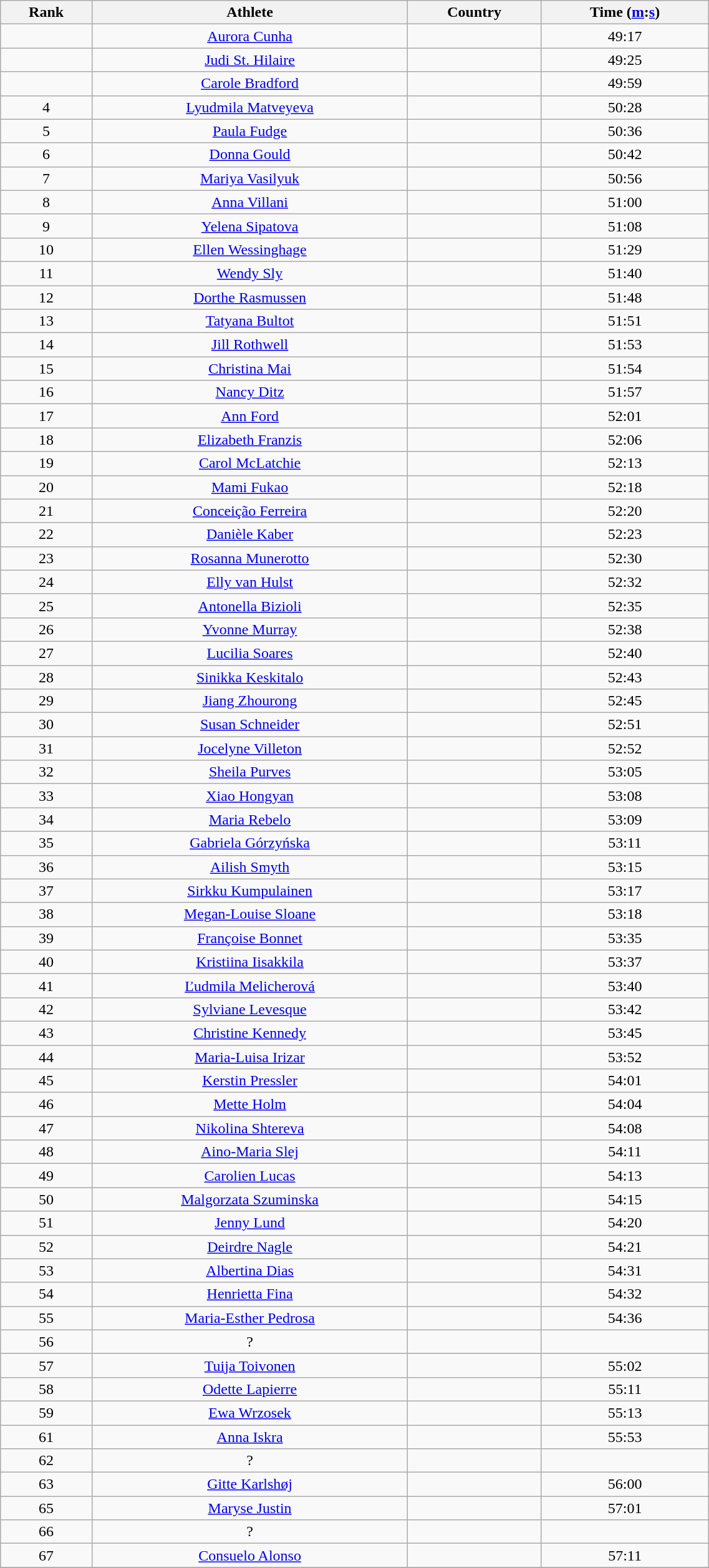<table class="wikitable sortable" style="text-align:center;" width="60%">
<tr>
<th>Rank</th>
<th>Athlete</th>
<th>Country</th>
<th>Time (<a href='#'>m</a>:<a href='#'>s</a>)</th>
</tr>
<tr>
<td></td>
<td><a href='#'>Aurora Cunha</a></td>
<td align=left></td>
<td>49:17</td>
</tr>
<tr>
<td></td>
<td><a href='#'>Judi St. Hilaire</a></td>
<td align=left></td>
<td>49:25</td>
</tr>
<tr>
<td></td>
<td><a href='#'>Carole Bradford</a></td>
<td align=left></td>
<td>49:59</td>
</tr>
<tr>
<td>4</td>
<td><a href='#'>Lyudmila Matveyeva</a></td>
<td align=left></td>
<td>50:28</td>
</tr>
<tr>
<td>5</td>
<td><a href='#'>Paula Fudge</a></td>
<td align=left></td>
<td>50:36</td>
</tr>
<tr>
<td>6</td>
<td><a href='#'>Donna Gould</a></td>
<td align=left></td>
<td>50:42</td>
</tr>
<tr>
<td>7</td>
<td><a href='#'>Mariya Vasilyuk</a></td>
<td align=left></td>
<td>50:56</td>
</tr>
<tr>
<td>8</td>
<td><a href='#'>Anna Villani</a></td>
<td align=left></td>
<td>51:00</td>
</tr>
<tr>
<td>9</td>
<td><a href='#'>Yelena Sipatova</a></td>
<td align=left></td>
<td>51:08</td>
</tr>
<tr>
<td>10</td>
<td><a href='#'>Ellen Wessinghage</a></td>
<td align=left></td>
<td>51:29</td>
</tr>
<tr>
<td>11</td>
<td><a href='#'>Wendy Sly</a></td>
<td align=left></td>
<td>51:40</td>
</tr>
<tr>
<td>12</td>
<td><a href='#'>Dorthe Rasmussen</a></td>
<td align=left></td>
<td>51:48</td>
</tr>
<tr>
<td>13</td>
<td><a href='#'>Tatyana Bultot</a></td>
<td align=left></td>
<td>51:51</td>
</tr>
<tr>
<td>14</td>
<td><a href='#'>Jill Rothwell</a></td>
<td align=left></td>
<td>51:53</td>
</tr>
<tr>
<td>15</td>
<td><a href='#'>Christina Mai</a></td>
<td align=left></td>
<td>51:54</td>
</tr>
<tr>
<td>16</td>
<td><a href='#'>Nancy Ditz</a></td>
<td align=left></td>
<td>51:57</td>
</tr>
<tr>
<td>17</td>
<td><a href='#'>Ann Ford</a></td>
<td align=left></td>
<td>52:01</td>
</tr>
<tr>
<td>18</td>
<td><a href='#'>Elizabeth Franzis</a></td>
<td align=left></td>
<td>52:06</td>
</tr>
<tr>
<td>19</td>
<td><a href='#'>Carol McLatchie</a></td>
<td align=left></td>
<td>52:13</td>
</tr>
<tr>
<td>20</td>
<td><a href='#'>Mami Fukao</a></td>
<td align=left></td>
<td>52:18</td>
</tr>
<tr>
<td>21</td>
<td><a href='#'>Conceição Ferreira</a></td>
<td align=left></td>
<td>52:20</td>
</tr>
<tr>
<td>22</td>
<td><a href='#'>Danièle Kaber</a></td>
<td align=left></td>
<td>52:23</td>
</tr>
<tr>
<td>23</td>
<td><a href='#'>Rosanna Munerotto</a></td>
<td align=left></td>
<td>52:30</td>
</tr>
<tr>
<td>24</td>
<td><a href='#'>Elly van Hulst</a></td>
<td align=left></td>
<td>52:32</td>
</tr>
<tr>
<td>25</td>
<td><a href='#'>Antonella Bizioli</a></td>
<td align=left></td>
<td>52:35</td>
</tr>
<tr>
<td>26</td>
<td><a href='#'>Yvonne Murray</a></td>
<td align=left></td>
<td>52:38</td>
</tr>
<tr>
<td>27</td>
<td><a href='#'>Lucilia Soares</a></td>
<td align=left></td>
<td>52:40</td>
</tr>
<tr>
<td>28</td>
<td><a href='#'>Sinikka Keskitalo</a></td>
<td align=left></td>
<td>52:43</td>
</tr>
<tr>
<td>29</td>
<td><a href='#'>Jiang Zhourong</a></td>
<td align=left></td>
<td>52:45</td>
</tr>
<tr>
<td>30</td>
<td><a href='#'>Susan Schneider</a></td>
<td align=left></td>
<td>52:51</td>
</tr>
<tr>
<td>31</td>
<td><a href='#'>Jocelyne Villeton</a></td>
<td align=left></td>
<td>52:52</td>
</tr>
<tr>
<td>32</td>
<td><a href='#'>Sheila Purves</a></td>
<td align=left></td>
<td>53:05</td>
</tr>
<tr>
<td>33</td>
<td><a href='#'>Xiao Hongyan</a></td>
<td align=left></td>
<td>53:08</td>
</tr>
<tr>
<td>34</td>
<td><a href='#'>Maria Rebelo</a></td>
<td align=left></td>
<td>53:09</td>
</tr>
<tr>
<td>35</td>
<td><a href='#'>Gabriela Górzyńska</a></td>
<td align=left></td>
<td>53:11</td>
</tr>
<tr>
<td>36</td>
<td><a href='#'>Ailish Smyth</a></td>
<td align=left></td>
<td>53:15</td>
</tr>
<tr>
<td>37</td>
<td><a href='#'>Sirkku Kumpulainen</a></td>
<td align=left></td>
<td>53:17</td>
</tr>
<tr>
<td>38</td>
<td><a href='#'>Megan-Louise Sloane</a></td>
<td align=left></td>
<td>53:18</td>
</tr>
<tr>
<td>39</td>
<td><a href='#'>Françoise Bonnet</a></td>
<td align=left></td>
<td>53:35</td>
</tr>
<tr>
<td>40</td>
<td><a href='#'>Kristiina Iisakkila</a></td>
<td align=left></td>
<td>53:37</td>
</tr>
<tr>
<td>41</td>
<td><a href='#'>Ľudmila Melicherová</a></td>
<td align=left></td>
<td>53:40</td>
</tr>
<tr>
<td>42</td>
<td><a href='#'>Sylviane Levesque</a></td>
<td align=left></td>
<td>53:42</td>
</tr>
<tr>
<td>43</td>
<td><a href='#'>Christine Kennedy</a></td>
<td align=left></td>
<td>53:45</td>
</tr>
<tr>
<td>44</td>
<td><a href='#'>Maria-Luisa Irizar</a></td>
<td align=left></td>
<td>53:52</td>
</tr>
<tr>
<td>45</td>
<td><a href='#'>Kerstin Pressler</a></td>
<td align=left></td>
<td>54:01</td>
</tr>
<tr>
<td>46</td>
<td><a href='#'>Mette Holm</a></td>
<td align=left></td>
<td>54:04</td>
</tr>
<tr>
<td>47</td>
<td><a href='#'>Nikolina Shtereva</a></td>
<td align=left></td>
<td>54:08</td>
</tr>
<tr>
<td>48</td>
<td><a href='#'>Aino-Maria Slej</a></td>
<td align=left></td>
<td>54:11</td>
</tr>
<tr>
<td>49</td>
<td><a href='#'>Carolien Lucas</a></td>
<td align=left></td>
<td>54:13</td>
</tr>
<tr>
<td>50</td>
<td><a href='#'>Malgorzata Szuminska</a></td>
<td align=left></td>
<td>54:15</td>
</tr>
<tr>
<td>51</td>
<td><a href='#'>Jenny Lund</a></td>
<td align=left></td>
<td>54:20</td>
</tr>
<tr>
<td>52</td>
<td><a href='#'>Deirdre Nagle</a></td>
<td align=left></td>
<td>54:21</td>
</tr>
<tr>
<td>53</td>
<td><a href='#'>Albertina Dias</a></td>
<td align=left></td>
<td>54:31</td>
</tr>
<tr>
<td>54</td>
<td><a href='#'>Henrietta Fina</a></td>
<td align=left></td>
<td>54:32</td>
</tr>
<tr>
<td>55</td>
<td><a href='#'>Maria-Esther Pedrosa</a></td>
<td align=left></td>
<td>54:36</td>
</tr>
<tr>
<td>56</td>
<td>?</td>
<td></td>
<td></td>
</tr>
<tr>
<td>57</td>
<td><a href='#'>Tuija Toivonen</a></td>
<td align=left></td>
<td>55:02</td>
</tr>
<tr>
<td>58</td>
<td><a href='#'>Odette Lapierre</a></td>
<td align=left></td>
<td>55:11</td>
</tr>
<tr>
<td>59</td>
<td><a href='#'>Ewa Wrzosek</a></td>
<td align=left></td>
<td>55:13</td>
</tr>
<tr>
<td>61</td>
<td><a href='#'>Anna Iskra</a></td>
<td align=left></td>
<td>55:53</td>
</tr>
<tr>
<td>62</td>
<td>?</td>
<td></td>
<td></td>
</tr>
<tr>
<td>63</td>
<td><a href='#'>Gitte Karlshøj</a></td>
<td align=left></td>
<td>56:00</td>
</tr>
<tr>
<td>65</td>
<td><a href='#'>Maryse Justin</a></td>
<td align=left></td>
<td>57:01</td>
</tr>
<tr>
<td>66</td>
<td>?</td>
<td></td>
<td></td>
</tr>
<tr>
<td>67</td>
<td><a href='#'>Consuelo Alonso</a></td>
<td align=left></td>
<td>57:11</td>
</tr>
<tr>
</tr>
</table>
